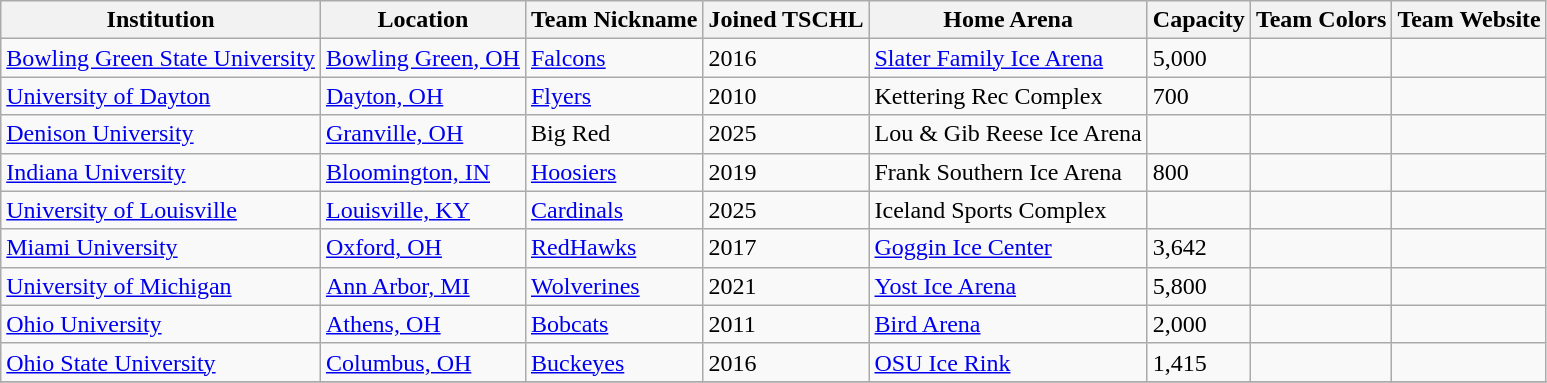<table class="wikitable">
<tr>
<th>Institution</th>
<th>Location</th>
<th>Team Nickname</th>
<th>Joined TSCHL</th>
<th>Home Arena</th>
<th>Capacity</th>
<th>Team Colors</th>
<th>Team Website</th>
</tr>
<tr>
<td><a href='#'>Bowling Green State University</a></td>
<td><a href='#'>Bowling Green, OH</a></td>
<td><a href='#'>Falcons</a></td>
<td>2016</td>
<td><a href='#'>Slater Family Ice Arena</a></td>
<td>5,000</td>
<td align=center> </td>
<td></td>
</tr>
<tr>
<td><a href='#'>University of Dayton</a></td>
<td><a href='#'>Dayton, OH</a></td>
<td><a href='#'>Flyers</a></td>
<td>2010</td>
<td>Kettering Rec Complex</td>
<td>700</td>
<td align=center> </td>
<td></td>
</tr>
<tr>
<td><a href='#'>Denison University</a></td>
<td><a href='#'>Granville, OH</a></td>
<td>Big Red</td>
<td>2025</td>
<td>Lou & Gib Reese Ice Arena</td>
<td></td>
<td align=center> </td>
<td></td>
</tr>
<tr>
<td><a href='#'>Indiana University</a></td>
<td><a href='#'>Bloomington, IN</a></td>
<td><a href='#'>Hoosiers</a></td>
<td>2019</td>
<td>Frank Southern Ice Arena</td>
<td>800</td>
<td align=center> </td>
<td></td>
</tr>
<tr>
<td><a href='#'>University of Louisville</a></td>
<td><a href='#'>Louisville, KY</a></td>
<td><a href='#'>Cardinals</a></td>
<td>2025</td>
<td>Iceland Sports Complex</td>
<td></td>
<td align=center> </td>
<td></td>
</tr>
<tr>
<td><a href='#'>Miami University</a></td>
<td><a href='#'>Oxford, OH</a></td>
<td><a href='#'>RedHawks</a></td>
<td>2017</td>
<td><a href='#'>Goggin Ice Center</a></td>
<td>3,642</td>
<td align=center> </td>
<td></td>
</tr>
<tr>
<td><a href='#'>University of Michigan</a></td>
<td><a href='#'>Ann Arbor, MI</a></td>
<td><a href='#'>Wolverines</a></td>
<td>2021</td>
<td><a href='#'>Yost Ice Arena</a></td>
<td>5,800</td>
<td align=center> </td>
<td></td>
</tr>
<tr>
<td><a href='#'>Ohio University</a></td>
<td><a href='#'>Athens, OH</a></td>
<td><a href='#'>Bobcats</a></td>
<td>2011</td>
<td><a href='#'>Bird Arena</a></td>
<td>2,000</td>
<td align=center> </td>
<td></td>
</tr>
<tr>
<td><a href='#'>Ohio State University</a></td>
<td><a href='#'>Columbus, OH</a></td>
<td><a href='#'>Buckeyes</a></td>
<td>2016</td>
<td><a href='#'>OSU Ice Rink</a></td>
<td>1,415</td>
<td align=center> </td>
<td></td>
</tr>
<tr>
</tr>
</table>
